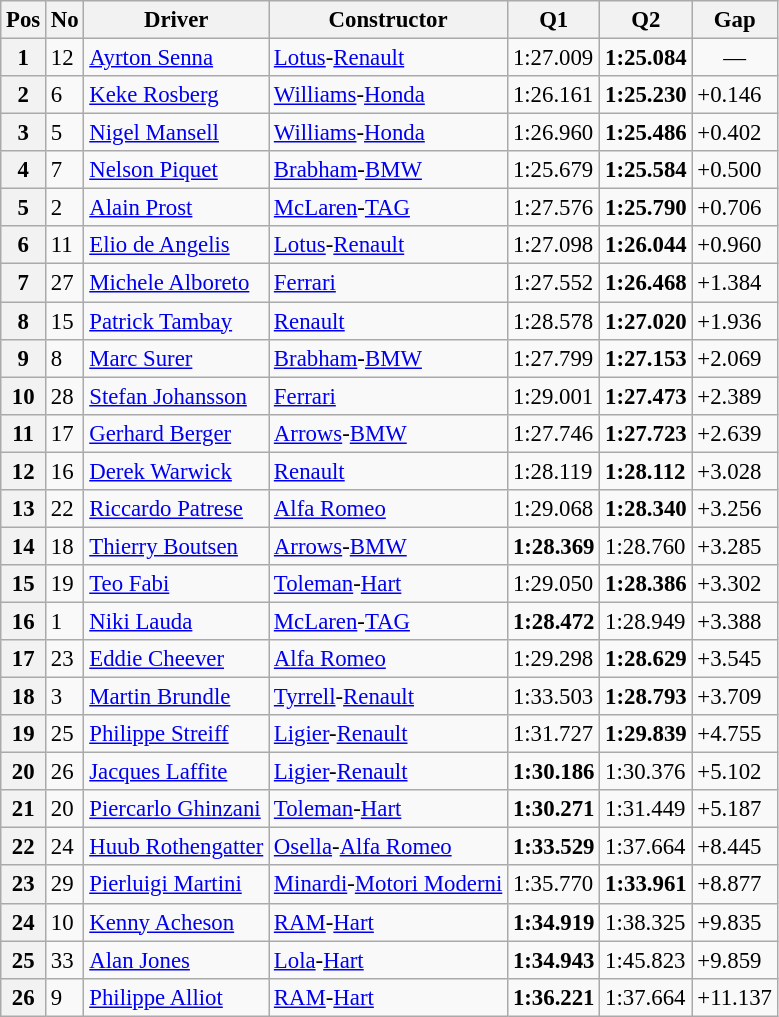<table class="wikitable sortable" style="font-size: 95%;">
<tr>
<th>Pos</th>
<th>No</th>
<th>Driver</th>
<th>Constructor</th>
<th>Q1</th>
<th>Q2</th>
<th>Gap</th>
</tr>
<tr>
<th>1</th>
<td>12</td>
<td> <a href='#'>Ayrton Senna</a></td>
<td><a href='#'>Lotus</a>-<a href='#'>Renault</a></td>
<td>1:27.009</td>
<td><strong>1:25.084</strong></td>
<td align="center">—</td>
</tr>
<tr>
<th>2</th>
<td>6</td>
<td> <a href='#'>Keke Rosberg</a></td>
<td><a href='#'>Williams</a>-<a href='#'>Honda</a></td>
<td>1:26.161</td>
<td><strong>1:25.230</strong></td>
<td>+0.146</td>
</tr>
<tr>
<th>3</th>
<td>5</td>
<td> <a href='#'>Nigel Mansell</a></td>
<td><a href='#'>Williams</a>-<a href='#'>Honda</a></td>
<td>1:26.960</td>
<td><strong>1:25.486</strong></td>
<td>+0.402</td>
</tr>
<tr>
<th>4</th>
<td>7</td>
<td> <a href='#'>Nelson Piquet</a></td>
<td><a href='#'>Brabham</a>-<a href='#'>BMW</a></td>
<td>1:25.679</td>
<td><strong>1:25.584</strong></td>
<td>+0.500</td>
</tr>
<tr>
<th>5</th>
<td>2</td>
<td> <a href='#'>Alain Prost</a></td>
<td><a href='#'>McLaren</a>-<a href='#'>TAG</a></td>
<td>1:27.576</td>
<td><strong>1:25.790</strong></td>
<td>+0.706</td>
</tr>
<tr>
<th>6</th>
<td>11</td>
<td> <a href='#'>Elio de Angelis</a></td>
<td><a href='#'>Lotus</a>-<a href='#'>Renault</a></td>
<td>1:27.098</td>
<td><strong>1:26.044</strong></td>
<td>+0.960</td>
</tr>
<tr>
<th>7</th>
<td>27</td>
<td> <a href='#'>Michele Alboreto</a></td>
<td><a href='#'>Ferrari</a></td>
<td>1:27.552</td>
<td><strong>1:26.468</strong></td>
<td>+1.384</td>
</tr>
<tr>
<th>8</th>
<td>15</td>
<td> <a href='#'>Patrick Tambay</a></td>
<td><a href='#'>Renault</a></td>
<td>1:28.578</td>
<td><strong>1:27.020</strong></td>
<td>+1.936</td>
</tr>
<tr>
<th>9</th>
<td>8</td>
<td> <a href='#'>Marc Surer</a></td>
<td><a href='#'>Brabham</a>-<a href='#'>BMW</a></td>
<td>1:27.799</td>
<td><strong>1:27.153</strong></td>
<td>+2.069</td>
</tr>
<tr>
<th>10</th>
<td>28</td>
<td> <a href='#'>Stefan Johansson</a></td>
<td><a href='#'>Ferrari</a></td>
<td>1:29.001</td>
<td><strong>1:27.473</strong></td>
<td>+2.389</td>
</tr>
<tr>
<th>11</th>
<td>17</td>
<td> <a href='#'>Gerhard Berger</a></td>
<td><a href='#'>Arrows</a>-<a href='#'>BMW</a></td>
<td>1:27.746</td>
<td><strong>1:27.723</strong></td>
<td>+2.639</td>
</tr>
<tr>
<th>12</th>
<td>16</td>
<td> <a href='#'>Derek Warwick</a></td>
<td><a href='#'>Renault</a></td>
<td>1:28.119</td>
<td><strong>1:28.112</strong></td>
<td>+3.028</td>
</tr>
<tr>
<th>13</th>
<td>22</td>
<td> <a href='#'>Riccardo Patrese</a></td>
<td><a href='#'>Alfa Romeo</a></td>
<td>1:29.068</td>
<td><strong>1:28.340</strong></td>
<td>+3.256</td>
</tr>
<tr>
<th>14</th>
<td>18</td>
<td> <a href='#'>Thierry Boutsen</a></td>
<td><a href='#'>Arrows</a>-<a href='#'>BMW</a></td>
<td><strong>1:28.369</strong></td>
<td>1:28.760</td>
<td>+3.285</td>
</tr>
<tr>
<th>15</th>
<td>19</td>
<td> <a href='#'>Teo Fabi</a></td>
<td><a href='#'>Toleman</a>-<a href='#'>Hart</a></td>
<td>1:29.050</td>
<td><strong>1:28.386</strong></td>
<td>+3.302</td>
</tr>
<tr>
<th>16</th>
<td>1</td>
<td> <a href='#'>Niki Lauda</a></td>
<td><a href='#'>McLaren</a>-<a href='#'>TAG</a></td>
<td><strong>1:28.472</strong></td>
<td>1:28.949</td>
<td>+3.388</td>
</tr>
<tr>
<th>17</th>
<td>23</td>
<td> <a href='#'>Eddie Cheever</a></td>
<td><a href='#'>Alfa Romeo</a></td>
<td>1:29.298</td>
<td><strong>1:28.629</strong></td>
<td>+3.545</td>
</tr>
<tr>
<th>18</th>
<td>3</td>
<td> <a href='#'>Martin Brundle</a></td>
<td><a href='#'>Tyrrell</a>-<a href='#'>Renault</a></td>
<td>1:33.503</td>
<td><strong>1:28.793</strong></td>
<td>+3.709</td>
</tr>
<tr>
<th>19</th>
<td>25</td>
<td> <a href='#'>Philippe Streiff</a></td>
<td><a href='#'>Ligier</a>-<a href='#'>Renault</a></td>
<td>1:31.727</td>
<td><strong>1:29.839</strong></td>
<td>+4.755</td>
</tr>
<tr>
<th>20</th>
<td>26</td>
<td> <a href='#'>Jacques Laffite</a></td>
<td><a href='#'>Ligier</a>-<a href='#'>Renault</a></td>
<td><strong>1:30.186</strong></td>
<td>1:30.376</td>
<td>+5.102</td>
</tr>
<tr>
<th>21</th>
<td>20</td>
<td> <a href='#'>Piercarlo Ghinzani</a></td>
<td><a href='#'>Toleman</a>-<a href='#'>Hart</a></td>
<td><strong>1:30.271</strong></td>
<td>1:31.449</td>
<td>+5.187</td>
</tr>
<tr>
<th>22</th>
<td>24</td>
<td> <a href='#'>Huub Rothengatter</a></td>
<td><a href='#'>Osella</a>-<a href='#'>Alfa Romeo</a></td>
<td><strong>1:33.529</strong></td>
<td>1:37.664</td>
<td>+8.445</td>
</tr>
<tr>
<th>23</th>
<td>29</td>
<td> <a href='#'>Pierluigi Martini</a></td>
<td><a href='#'>Minardi</a>-<a href='#'>Motori Moderni</a></td>
<td>1:35.770</td>
<td><strong>1:33.961</strong></td>
<td>+8.877</td>
</tr>
<tr>
<th>24</th>
<td>10</td>
<td> <a href='#'>Kenny Acheson</a></td>
<td><a href='#'>RAM</a>-<a href='#'>Hart</a></td>
<td><strong>1:34.919</strong></td>
<td>1:38.325</td>
<td>+9.835</td>
</tr>
<tr>
<th>25</th>
<td>33</td>
<td> <a href='#'>Alan Jones</a></td>
<td><a href='#'>Lola</a>-<a href='#'>Hart</a></td>
<td><strong>1:34.943</strong></td>
<td>1:45.823</td>
<td>+9.859</td>
</tr>
<tr>
<th>26</th>
<td>9</td>
<td> <a href='#'>Philippe Alliot</a></td>
<td><a href='#'>RAM</a>-<a href='#'>Hart</a></td>
<td><strong>1:36.221</strong></td>
<td>1:37.664</td>
<td>+11.137</td>
</tr>
</table>
